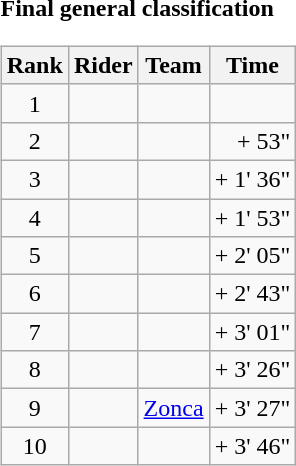<table>
<tr>
<td><strong>Final general classification</strong><br><table class="wikitable">
<tr>
<th scope="col">Rank</th>
<th scope="col">Rider</th>
<th scope="col">Team</th>
<th scope="col">Time</th>
</tr>
<tr>
<td style="text-align:center;">1</td>
<td></td>
<td></td>
<td style="text-align:right;"></td>
</tr>
<tr>
<td style="text-align:center;">2</td>
<td></td>
<td></td>
<td style="text-align:right;">+ 53"</td>
</tr>
<tr>
<td style="text-align:center;">3</td>
<td></td>
<td></td>
<td style="text-align:right;">+ 1' 36"</td>
</tr>
<tr>
<td style="text-align:center;">4</td>
<td></td>
<td></td>
<td style="text-align:right;">+ 1' 53"</td>
</tr>
<tr>
<td style="text-align:center;">5</td>
<td></td>
<td></td>
<td style="text-align:right;">+ 2' 05"</td>
</tr>
<tr>
<td style="text-align:center;">6</td>
<td></td>
<td></td>
<td style="text-align:right;">+ 2' 43"</td>
</tr>
<tr>
<td style="text-align:center;">7</td>
<td></td>
<td></td>
<td style="text-align:right;">+ 3' 01"</td>
</tr>
<tr>
<td style="text-align:center;">8</td>
<td></td>
<td></td>
<td style="text-align:right;">+ 3' 26"</td>
</tr>
<tr>
<td style="text-align:center;">9</td>
<td></td>
<td><a href='#'>Zonca</a></td>
<td style="text-align:right;">+ 3' 27"</td>
</tr>
<tr>
<td style="text-align:center;">10</td>
<td></td>
<td></td>
<td style="text-align:right;">+ 3' 46"</td>
</tr>
</table>
</td>
</tr>
</table>
